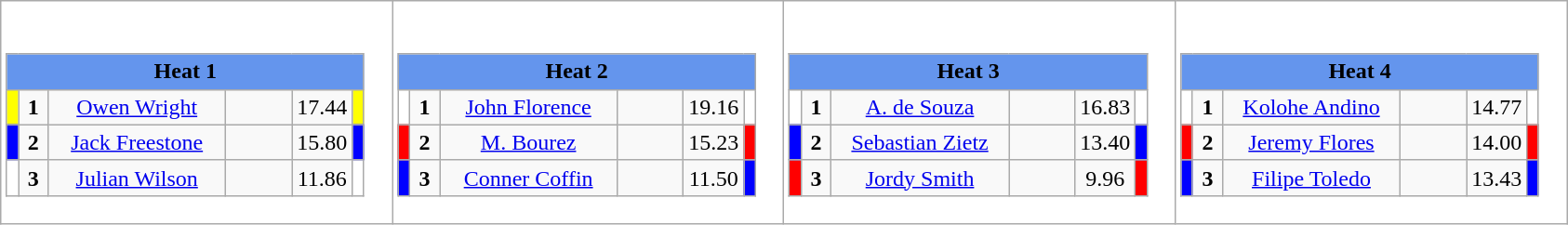<table class="wikitable" style="background:#fff;">
<tr>
<td><div><br><table class="wikitable">
<tr>
<td colspan="6"  style="text-align:center; background:#6495ed;"><strong>Heat 1</strong></td>
</tr>
<tr>
<td style="width:01px; background: #ff0;"></td>
<td style="width:14px; text-align:center;"><strong>1</strong></td>
<td style="width:120px; text-align:center;"><a href='#'>Owen Wright</a></td>
<td style="width:40px; text-align:center;"></td>
<td style="width:20px; text-align:center;">17.44</td>
<td style="width:01px; background: #ff0;"></td>
</tr>
<tr>
<td style="width:01px; background: #00f;"></td>
<td style="width:14px; text-align:center;"><strong>2</strong></td>
<td style="width:120px; text-align:center;"><a href='#'>Jack Freestone</a></td>
<td style="width:40px; text-align:center;"></td>
<td style="width:20px; text-align:center;">15.80</td>
<td style="width:01px; background: #00f;"></td>
</tr>
<tr>
<td style="width:01px; background: #fff;"></td>
<td style="width:14px; text-align:center;"><strong>3</strong></td>
<td style="width:120px; text-align:center;"><a href='#'>Julian Wilson</a></td>
<td style="width:40px; text-align:center;"></td>
<td style="width:20px; text-align:center;">11.86</td>
<td style="width:01px; background: #fff;"></td>
</tr>
</table>
</div></td>
<td><div><br><table class="wikitable">
<tr>
<td colspan="6"  style="text-align:center; background:#6495ed;"><strong>Heat 2</strong></td>
</tr>
<tr>
<td style="width:01px; background: #fff;"></td>
<td style="width:14px; text-align:center;"><strong>1</strong></td>
<td style="width:120px; text-align:center;"><a href='#'>John Florence</a></td>
<td style="width:40px; text-align:center;"></td>
<td style="width:20px; text-align:center;">19.16</td>
<td style="width:01px; background: #fff;"></td>
</tr>
<tr>
<td style="width:01px; background: #f00;"></td>
<td style="width:14px; text-align:center;"><strong>2</strong></td>
<td style="width:120px; text-align:center;"><a href='#'>M. Bourez</a></td>
<td style="width:40px; text-align:center;"></td>
<td style="width:20px; text-align:center;">15.23</td>
<td style="width:01px; background: #f00;"></td>
</tr>
<tr>
<td style="width:01px; background: #00f;"></td>
<td style="width:14px; text-align:center;"><strong>3</strong></td>
<td style="width:120px; text-align:center;"><a href='#'>Conner Coffin</a></td>
<td style="width:40px; text-align:center;"></td>
<td style="width:20px; text-align:center;">11.50</td>
<td style="width:01px; background: #00f;"></td>
</tr>
</table>
</div></td>
<td><div><br><table class="wikitable">
<tr>
<td colspan="6"  style="text-align:center; background:#6495ed;"><strong>Heat 3</strong></td>
</tr>
<tr>
<td style="width:01px; background: #fff;"></td>
<td style="width:14px; text-align:center;"><strong>1</strong></td>
<td style="width:120px; text-align:center;"><a href='#'>A. de Souza</a></td>
<td style="width:40px; text-align:center;"></td>
<td style="width:20px; text-align:center;">16.83</td>
<td style="width:01px; background: #fff;"></td>
</tr>
<tr>
<td style="width:01px; background: #00f;"></td>
<td style="width:14px; text-align:center;"><strong>2</strong></td>
<td style="width:120px; text-align:center;"><a href='#'>Sebastian Zietz</a></td>
<td style="width:40px; text-align:center;"></td>
<td style="width:20px; text-align:center;">13.40</td>
<td style="width:01px; background: #00f;"></td>
</tr>
<tr>
<td style="width:01px; background: #f00;"></td>
<td style="width:14px; text-align:center;"><strong>3</strong></td>
<td style="width:120px; text-align:center;"><a href='#'>Jordy Smith</a></td>
<td style="width:40px; text-align:center;"></td>
<td style="width:20px; text-align:center;">9.96</td>
<td style="width:01px; background: #f00;"></td>
</tr>
</table>
</div></td>
<td><div><br><table class="wikitable">
<tr>
<td colspan="6"  style="text-align:center; background:#6495ed;"><strong>Heat 4</strong></td>
</tr>
<tr>
<td style="width:01px; background: #fff;"></td>
<td style="width:14px; text-align:center;"><strong>1</strong></td>
<td style="width:120px; text-align:center;"><a href='#'>Kolohe Andino</a></td>
<td style="width:40px; text-align:center;"></td>
<td style="width:20px; text-align:center;">14.77</td>
<td style="width:01px; background: #fff;"></td>
</tr>
<tr>
<td style="width:01px; background: #f00;"></td>
<td style="width:14px; text-align:center;"><strong>2</strong></td>
<td style="width:120px; text-align:center;"><a href='#'>Jeremy Flores</a></td>
<td style="width:40px; text-align:center;"></td>
<td style="width:20px; text-align:center;">14.00</td>
<td style="width:01px; background: #f00;"></td>
</tr>
<tr>
<td style="width:01px; background: #00f;"></td>
<td style="width:14px; text-align:center;"><strong>3</strong></td>
<td style="width:120px; text-align:center;"><a href='#'>Filipe Toledo</a></td>
<td style="width:40px; text-align:center;"></td>
<td style="width:20px; text-align:center;">13.43</td>
<td style="width:01px; background: #00f;"></td>
</tr>
</table>
</div></td>
</tr>
</table>
